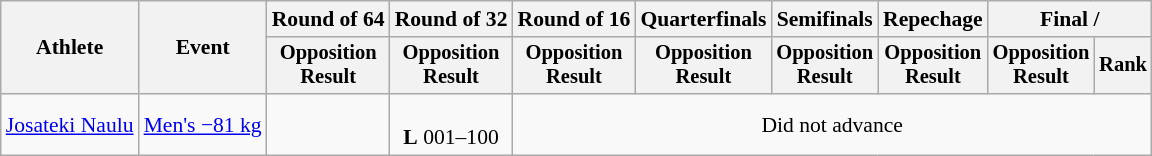<table class="wikitable" style="font-size:90%">
<tr>
<th rowspan="2">Athlete</th>
<th rowspan="2">Event</th>
<th>Round of 64</th>
<th>Round of 32</th>
<th>Round of 16</th>
<th>Quarterfinals</th>
<th>Semifinals</th>
<th>Repechage</th>
<th colspan=2>Final / </th>
</tr>
<tr style="font-size:95%">
<th>Opposition<br>Result</th>
<th>Opposition<br>Result</th>
<th>Opposition<br>Result</th>
<th>Opposition<br>Result</th>
<th>Opposition<br>Result</th>
<th>Opposition<br>Result</th>
<th>Opposition<br>Result</th>
<th>Rank</th>
</tr>
<tr align=center>
<td align=left><a href='#'>Josateki Naulu</a></td>
<td align=left><a href='#'>Men's −81 kg</a></td>
<td></td>
<td><br><strong>L</strong> 001–100</td>
<td colspan=6>Did not advance</td>
</tr>
</table>
